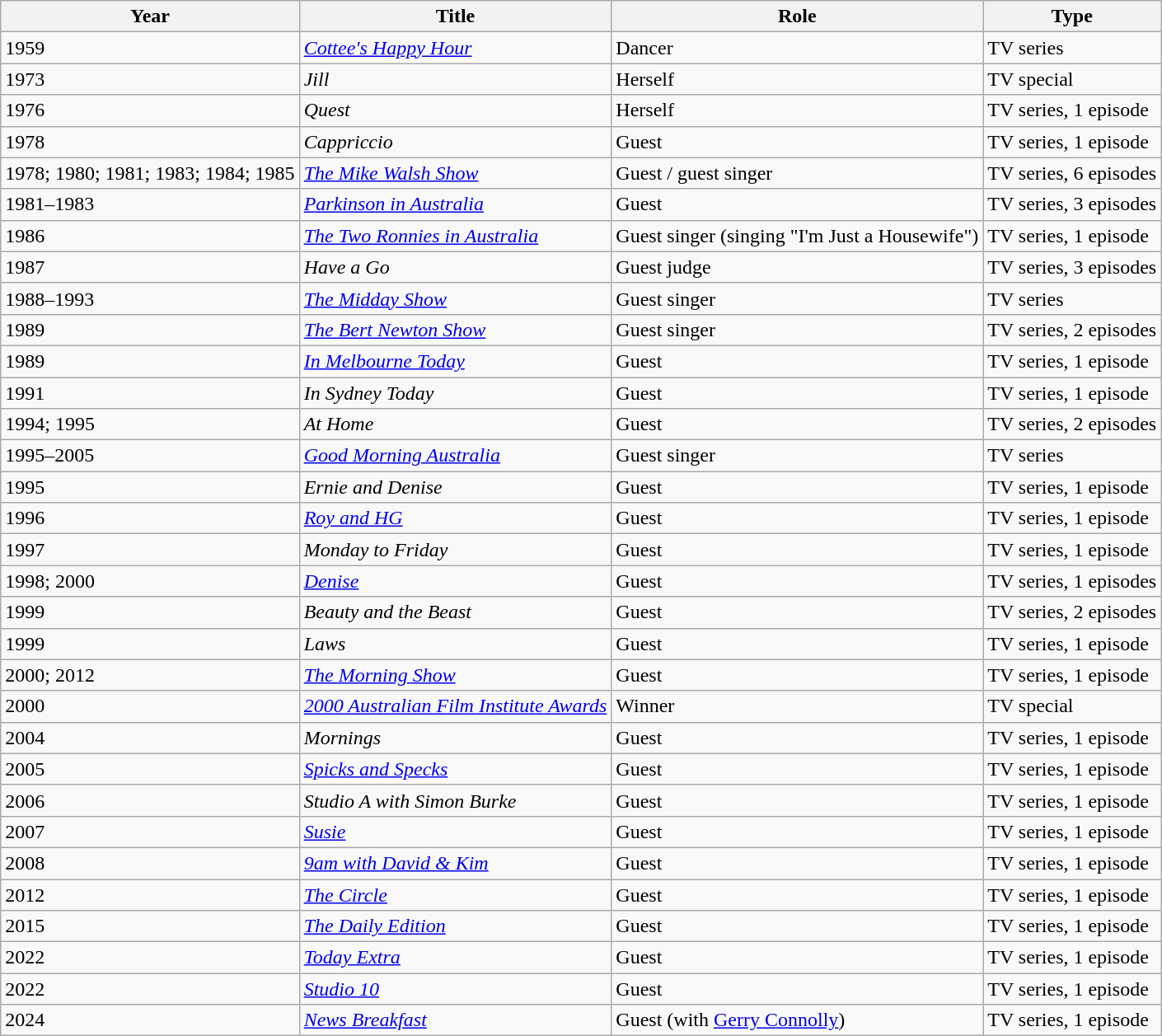<table class="wikitable">
<tr>
<th>Year</th>
<th>Title</th>
<th>Role</th>
<th>Type</th>
</tr>
<tr>
<td>1959</td>
<td><em><a href='#'>Cottee's Happy Hour</a></em></td>
<td>Dancer</td>
<td>TV series</td>
</tr>
<tr>
<td>1973</td>
<td><em>Jill</em></td>
<td>Herself</td>
<td>TV special</td>
</tr>
<tr>
<td>1976</td>
<td><em>Quest</em></td>
<td>Herself</td>
<td>TV series, 1 episode</td>
</tr>
<tr>
<td>1978</td>
<td><em>Cappriccio</em></td>
<td>Guest</td>
<td>TV series, 1 episode</td>
</tr>
<tr>
<td>1978; 1980; 1981; 1983; 1984; 1985</td>
<td><em><a href='#'>The Mike Walsh Show</a></em></td>
<td>Guest / guest singer</td>
<td>TV series, 6 episodes</td>
</tr>
<tr>
<td>1981–1983</td>
<td><em><a href='#'>Parkinson in Australia</a></em></td>
<td>Guest</td>
<td>TV series, 3 episodes</td>
</tr>
<tr>
<td>1986</td>
<td><em><a href='#'>The Two Ronnies in Australia</a></em></td>
<td>Guest singer (singing "I'm Just a Housewife")</td>
<td>TV series, 1 episode</td>
</tr>
<tr>
<td>1987</td>
<td><em>Have a Go</em></td>
<td>Guest judge</td>
<td>TV series, 3 episodes</td>
</tr>
<tr>
<td>1988–1993</td>
<td><em><a href='#'>The Midday Show</a></em></td>
<td>Guest singer</td>
<td>TV series</td>
</tr>
<tr>
<td>1989</td>
<td><em><a href='#'>The Bert Newton Show</a></em></td>
<td>Guest singer</td>
<td>TV series, 2 episodes</td>
</tr>
<tr>
<td>1989</td>
<td><em><a href='#'>In Melbourne Today</a></em></td>
<td>Guest</td>
<td>TV series, 1 episode</td>
</tr>
<tr>
<td>1991</td>
<td><em>In Sydney Today</em></td>
<td>Guest</td>
<td>TV series, 1 episode</td>
</tr>
<tr>
<td>1994; 1995</td>
<td><em>At Home</em></td>
<td>Guest</td>
<td>TV series, 2 episodes</td>
</tr>
<tr>
<td>1995–2005</td>
<td><em><a href='#'>Good Morning Australia</a></em></td>
<td>Guest singer</td>
<td>TV series</td>
</tr>
<tr>
<td>1995</td>
<td><em>Ernie and Denise</em></td>
<td>Guest</td>
<td>TV series, 1 episode</td>
</tr>
<tr>
<td>1996</td>
<td><em><a href='#'>Roy and HG</a></em></td>
<td>Guest</td>
<td>TV series, 1 episode</td>
</tr>
<tr>
<td>1997</td>
<td><em>Monday to Friday</em></td>
<td>Guest</td>
<td>TV series, 1 episode</td>
</tr>
<tr>
<td>1998; 2000</td>
<td><em><a href='#'>Denise</a></em></td>
<td>Guest</td>
<td>TV series, 1 episodes</td>
</tr>
<tr>
<td>1999</td>
<td><em>Beauty and the Beast</em></td>
<td>Guest</td>
<td>TV series, 2 episodes</td>
</tr>
<tr>
<td>1999</td>
<td><em>Laws</em></td>
<td>Guest</td>
<td>TV series, 1 episode</td>
</tr>
<tr>
<td>2000; 2012</td>
<td><em><a href='#'>The Morning Show</a></em></td>
<td>Guest</td>
<td>TV series, 1 episode</td>
</tr>
<tr>
<td>2000</td>
<td><em><a href='#'>2000 Australian Film Institute Awards</a></em></td>
<td>Winner</td>
<td>TV special</td>
</tr>
<tr>
<td>2004</td>
<td><em>Mornings</em></td>
<td>Guest</td>
<td>TV series, 1 episode</td>
</tr>
<tr>
<td>2005</td>
<td><em><a href='#'>Spicks and Specks</a></em></td>
<td>Guest</td>
<td>TV series, 1 episode</td>
</tr>
<tr>
<td>2006</td>
<td><em>Studio A with Simon Burke</em></td>
<td>Guest</td>
<td>TV series, 1 episode</td>
</tr>
<tr>
<td>2007</td>
<td><em><a href='#'>Susie</a></em></td>
<td>Guest</td>
<td>TV series, 1 episode</td>
</tr>
<tr>
<td>2008</td>
<td><em><a href='#'>9am with David & Kim</a></em></td>
<td>Guest</td>
<td>TV series, 1 episode</td>
</tr>
<tr>
<td>2012</td>
<td><em><a href='#'>The Circle</a></em></td>
<td>Guest</td>
<td>TV series, 1 episode</td>
</tr>
<tr>
<td>2015</td>
<td><em><a href='#'>The Daily Edition</a></em></td>
<td>Guest</td>
<td>TV series, 1 episode</td>
</tr>
<tr>
<td>2022</td>
<td><em><a href='#'>Today Extra</a></em></td>
<td>Guest</td>
<td>TV series, 1 episode</td>
</tr>
<tr>
<td>2022</td>
<td><em><a href='#'>Studio 10</a></em></td>
<td>Guest</td>
<td>TV series, 1 episode</td>
</tr>
<tr>
<td>2024</td>
<td><em><a href='#'>News Breakfast</a></em></td>
<td>Guest (with <a href='#'>Gerry Connolly</a>)</td>
<td>TV series, 1 episode</td>
</tr>
</table>
